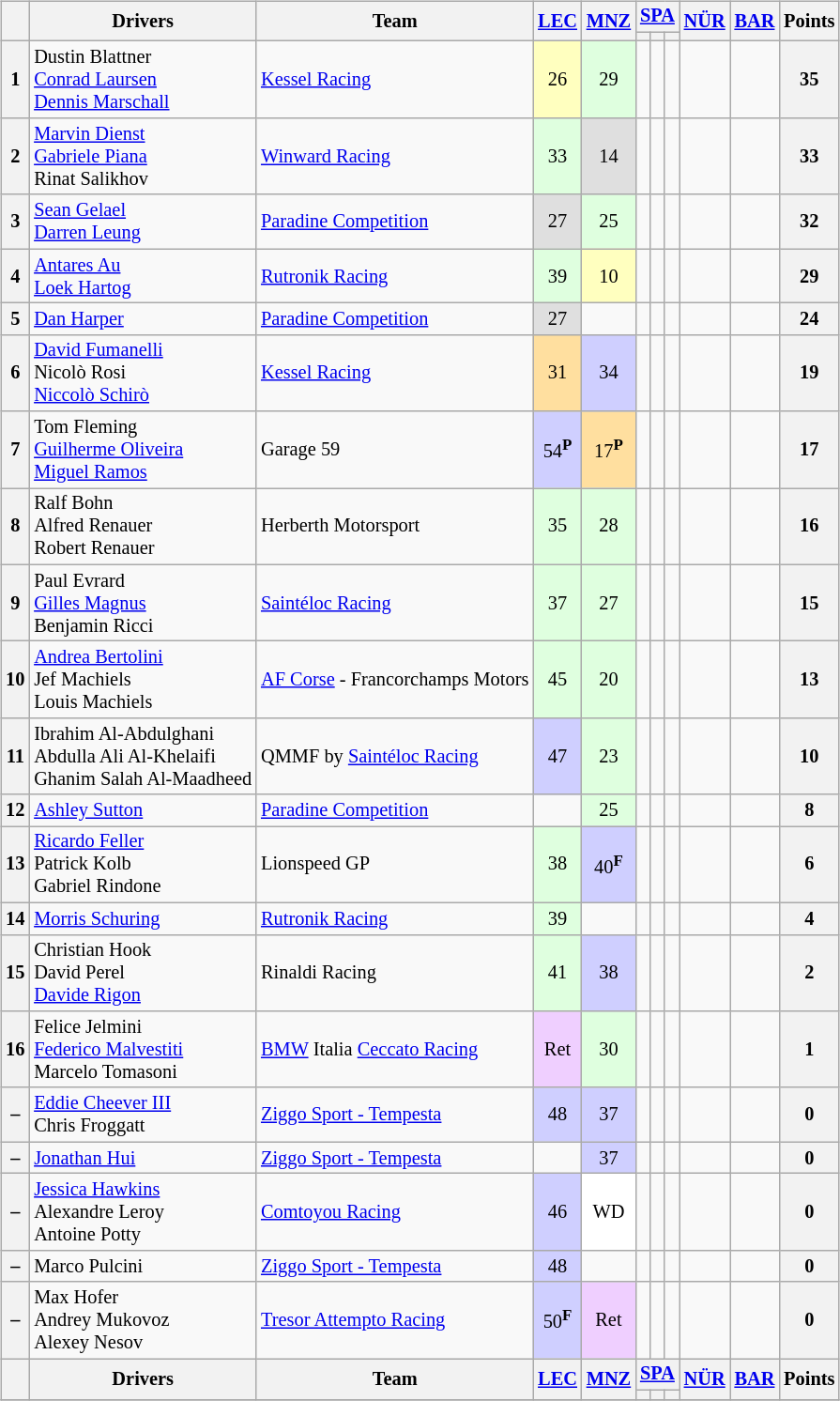<table>
<tr>
<td><br><table class="wikitable" style="font-size:85%; text-align:center;">
<tr>
<th rowspan="2"></th>
<th rowspan="2">Drivers</th>
<th rowspan="2">Team</th>
<th rowspan="2"><a href='#'>LEC</a><br></th>
<th rowspan="2"><a href='#'>MNZ</a><br></th>
<th colspan="3"><a href='#'>SPA</a><br></th>
<th rowspan="2"><a href='#'>NÜR</a><br></th>
<th rowspan="2"><a href='#'>BAR</a><br></th>
<th rowspan="2">Points</th>
</tr>
<tr>
<th></th>
<th></th>
<th></th>
</tr>
<tr>
<th>1</th>
<td align="left"> Dustin Blattner<br> <a href='#'>Conrad Laursen</a><br> <a href='#'>Dennis Marschall</a></td>
<td align="left"> <a href='#'>Kessel Racing</a></td>
<td style="background:#ffffbf;">26</td>
<td style="background:#dfffdf;">29</td>
<td style="background:#;"></td>
<td style="background:#;"></td>
<td style="background:#;"></td>
<td style="background:#;"></td>
<td style="background:#;"></td>
<th>35</th>
</tr>
<tr>
<th>2</th>
<td align="left"> <a href='#'>Marvin Dienst</a><br> <a href='#'>Gabriele Piana</a><br> Rinat Salikhov</td>
<td align="left"> <a href='#'>Winward Racing</a></td>
<td style="background:#dfffdf;">33</td>
<td style="background:#dfdfdf;">14</td>
<td style="background:#;"></td>
<td style="background:#;"></td>
<td style="background:#;"></td>
<td style="background:#;"></td>
<td style="background:#;"></td>
<th>33</th>
</tr>
<tr>
<th>3</th>
<td align="left"> <a href='#'>Sean Gelael</a><br> <a href='#'>Darren Leung</a></td>
<td align="left"> <a href='#'>Paradine Competition</a></td>
<td style="background:#dfdfdf;">27</td>
<td style="background:#dfffdf;">25</td>
<td style="background:#;"></td>
<td style="background:#;"></td>
<td style="background:#;"></td>
<td style="background:#;"></td>
<td style="background:#;"></td>
<th>32</th>
</tr>
<tr>
<th>4</th>
<td align="left"> <a href='#'>Antares Au</a><br> <a href='#'>Loek Hartog</a></td>
<td align="left"> <a href='#'>Rutronik Racing</a></td>
<td style="background:#dfffdf;">39</td>
<td style="background:#ffffbf;">10</td>
<td style="background:#;"></td>
<td style="background:#;"></td>
<td style="background:#;"></td>
<td style="background:#;"></td>
<td style="background:#;"></td>
<th>29</th>
</tr>
<tr>
<th>5</th>
<td align="left"> <a href='#'>Dan Harper</a></td>
<td align="left"> <a href='#'>Paradine Competition</a></td>
<td style="background:#dfdfdf;">27</td>
<td style="background:#;"></td>
<td style="background:#;"></td>
<td style="background:#;"></td>
<td style="background:#;"></td>
<td style="background:#;"></td>
<td style="background:#;"></td>
<th>24</th>
</tr>
<tr>
<th>6</th>
<td align="left"> <a href='#'>David Fumanelli</a><br> Nicolò Rosi<br> <a href='#'>Niccolò Schirò</a></td>
<td align="left"> <a href='#'>Kessel Racing</a></td>
<td style="background:#ffdf9f;">31</td>
<td style="background:#CFCFFF;">34</td>
<td style="background:#;"></td>
<td style="background:#;"></td>
<td style="background:#;"></td>
<td style="background:#;"></td>
<td style="background:#;"></td>
<th>19</th>
</tr>
<tr>
<th>7</th>
<td align="left"> Tom Fleming<br> <a href='#'>Guilherme Oliveira</a><br> <a href='#'>Miguel Ramos</a></td>
<td align="left"> Garage 59</td>
<td style="background:#cfcfff;">54<sup><strong>P</strong></sup></td>
<td style="background:#ffdf9f;">17<sup><strong>P</strong></sup></td>
<td style="background:#;"></td>
<td style="background:#;"></td>
<td style="background:#;"></td>
<td style="background:#;"></td>
<td style="background:#;"></td>
<th>17</th>
</tr>
<tr>
<th>8</th>
<td align="left"> Ralf Bohn<br> Alfred Renauer<br> Robert Renauer</td>
<td align="left"> Herberth Motorsport</td>
<td style="background:#dfffdf;">35</td>
<td style="background:#dfffdf;">28</td>
<td style="background:#;"></td>
<td style="background:#;"></td>
<td style="background:#;"></td>
<td style="background:#;"></td>
<td style="background:#;"></td>
<th>16</th>
</tr>
<tr>
<th>9</th>
<td align="left"> Paul Evrard<br> <a href='#'>Gilles Magnus</a><br> Benjamin Ricci</td>
<td align="left"> <a href='#'>Saintéloc Racing</a></td>
<td style="background:#dfffdf;">37</td>
<td style="background:#dfffdf;">27</td>
<td style="background:#;"></td>
<td style="background:#;"></td>
<td style="background:#;"></td>
<td style="background:#;"></td>
<td style="background:#;"></td>
<th>15</th>
</tr>
<tr>
<th>10</th>
<td align="left"> <a href='#'>Andrea Bertolini</a><br> Jef Machiels<br> Louis Machiels</td>
<td align="left"> <a href='#'>AF Corse</a> - Francorchamps Motors</td>
<td style="background:#dfffdf;">45</td>
<td style="background:#dfffdf;">20</td>
<td style="background:#;"></td>
<td style="background:#;"></td>
<td style="background:#;"></td>
<td style="background:#;"></td>
<td style="background:#;"></td>
<th>13</th>
</tr>
<tr>
<th>11</th>
<td align="left"> Ibrahim Al-Abdulghani<br> Abdulla Ali Al-Khelaifi<br> Ghanim Salah Al-Maadheed</td>
<td align="left"> QMMF by <a href='#'>Saintéloc Racing</a></td>
<td style="background:#CFCFFF;">47</td>
<td style="background:#dfffdf;">23</td>
<td style="background:#;"></td>
<td style="background:#;"></td>
<td style="background:#;"></td>
<td style="background:#;"></td>
<td style="background:#;"></td>
<th>10</th>
</tr>
<tr>
<th>12</th>
<td align="left"> <a href='#'>Ashley Sutton</a></td>
<td align="left"> <a href='#'>Paradine Competition</a></td>
<td style="background:#;"></td>
<td style="background:#dfffdf;">25</td>
<td style="background:#;"></td>
<td style="background:#;"></td>
<td style="background:#;"></td>
<td style="background:#;"></td>
<td style="background:#;"></td>
<th>8</th>
</tr>
<tr>
<th>13</th>
<td align="left"> <a href='#'>Ricardo Feller</a><br> Patrick Kolb<br> Gabriel Rindone</td>
<td align="left"> Lionspeed GP</td>
<td style="background:#dfffdf;">38</td>
<td style="background:#CFCFFF;">40<sup><strong>F</strong></sup></td>
<td style="background:#;"></td>
<td style="background:#;"></td>
<td style="background:#;"></td>
<td style="background:#;"></td>
<td style="background:#;"></td>
<th>6</th>
</tr>
<tr>
<th>14</th>
<td align="left"> <a href='#'>Morris Schuring</a></td>
<td align="left"> <a href='#'>Rutronik Racing</a></td>
<td style="background:#dfffdf;">39</td>
<td style="background:#;"></td>
<td style="background:#;"></td>
<td style="background:#;"></td>
<td style="background:#;"></td>
<td style="background:#;"></td>
<td style="background:#;"></td>
<th>4</th>
</tr>
<tr>
<th>15</th>
<td align="left"> Christian Hook<br> David Perel<br> <a href='#'>Davide Rigon</a></td>
<td align="left"> Rinaldi Racing</td>
<td style="background:#dfffdf;">41</td>
<td style="background:#CFCFFF;">38</td>
<td style="background:#;"></td>
<td style="background:#;"></td>
<td style="background:#;"></td>
<td style="background:#;"></td>
<td style="background:#;"></td>
<th>2</th>
</tr>
<tr>
<th>16</th>
<td align="left"> Felice Jelmini<br> <a href='#'>Federico Malvestiti</a><br> Marcelo Tomasoni</td>
<td align="left"> <a href='#'>BMW</a> Italia <a href='#'>Ceccato Racing</a></td>
<td style="background:#EFCFFF;">Ret</td>
<td style="background:#dfffdf;">30</td>
<td style="background:#;"></td>
<td style="background:#;"></td>
<td style="background:#;"></td>
<td style="background:#;"></td>
<td style="background:#;"></td>
<th>1</th>
</tr>
<tr>
<th>–</th>
<td align="left"> <a href='#'>Eddie Cheever III</a><br> Chris Froggatt</td>
<td align="left"> <a href='#'>Ziggo Sport - Tempesta</a></td>
<td style="background:#CFCFFF;">48</td>
<td style="background:#CFCFFF;">37</td>
<td style="background:#;"></td>
<td style="background:#;"></td>
<td style="background:#;"></td>
<td style="background:#;"></td>
<td style="background:#;"></td>
<th>0</th>
</tr>
<tr>
<th>–</th>
<td align="left"> <a href='#'>Jonathan Hui</a></td>
<td align="left"> <a href='#'>Ziggo Sport - Tempesta</a></td>
<td style="background:#;"></td>
<td style="background:#CFCFFF;">37</td>
<td style="background:#;"></td>
<td style="background:#;"></td>
<td style="background:#;"></td>
<td style="background:#;"></td>
<td style="background:#;"></td>
<th>0</th>
</tr>
<tr>
<th>–</th>
<td align="left"> <a href='#'>Jessica Hawkins</a><br> Alexandre Leroy<br> Antoine Potty</td>
<td align="left"> <a href='#'>Comtoyou Racing</a></td>
<td style="background:#CFCFFF;">46</td>
<td style="background:#FFFFFF;">WD</td>
<td style="background:#;"></td>
<td style="background:#;"></td>
<td style="background:#;"></td>
<td style="background:#;"></td>
<td style="background:#;"></td>
<th>0</th>
</tr>
<tr>
<th>–</th>
<td align="left"> Marco Pulcini</td>
<td align="left"> <a href='#'>Ziggo Sport - Tempesta</a></td>
<td style="background:#CFCFFF;">48</td>
<td style="background:#;"></td>
<td style="background:#;"></td>
<td style="background:#;"></td>
<td style="background:#;"></td>
<td style="background:#;"></td>
<td style="background:#;"></td>
<th>0</th>
</tr>
<tr>
<th>–</th>
<td align="left"> Max Hofer<br> Andrey Mukovoz<br> Alexey Nesov</td>
<td align="left"> <a href='#'>Tresor Attempto Racing</a></td>
<td style="background:#CFCFFF;">50<sup><strong>F</strong></sup></td>
<td style="background:#EFCFFF;">Ret</td>
<td style="background:#;"></td>
<td style="background:#;"></td>
<td style="background:#;"></td>
<td style="background:#;"></td>
<td style="background:#;"></td>
<th>0</th>
</tr>
<tr>
<th rowspan="2"></th>
<th rowspan="2">Drivers</th>
<th rowspan="2">Team</th>
<th rowspan="2"><a href='#'>LEC</a><br></th>
<th rowspan="2"><a href='#'>MNZ</a><br></th>
<th colspan="3"><a href='#'>SPA</a><br></th>
<th rowspan="2"><a href='#'>NÜR</a><br></th>
<th rowspan="2"><a href='#'>BAR</a><br></th>
<th rowspan="2">Points</th>
</tr>
<tr>
<th></th>
<th></th>
<th></th>
</tr>
<tr>
</tr>
</table>
</td>
</tr>
</table>
